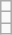<table class="wikitable">
<tr>
<td></td>
</tr>
<tr>
<td></td>
</tr>
<tr>
<td></td>
</tr>
</table>
